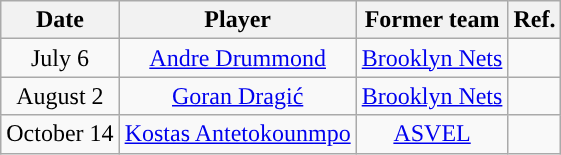<table class="wikitable sortable sortable" style="text-align: center">
<tr>
<th>Date</th>
<th>Player</th>
<th>Former team</th>
<th>Ref.</th>
</tr>
<tr>
<td>July 6</td>
<td><a href='#'>Andre Drummond</a></td>
<td><a href='#'>Brooklyn Nets</a></td>
<td></td>
</tr>
<tr>
<td>August 2</td>
<td><a href='#'>Goran Dragić</a></td>
<td><a href='#'>Brooklyn Nets</a></td>
<td></td>
</tr>
<tr>
<td>October 14</td>
<td><a href='#'>Kostas Antetokounmpo</a></td>
<td><a href='#'>ASVEL</a></td>
<td></td>
</tr>
</table>
